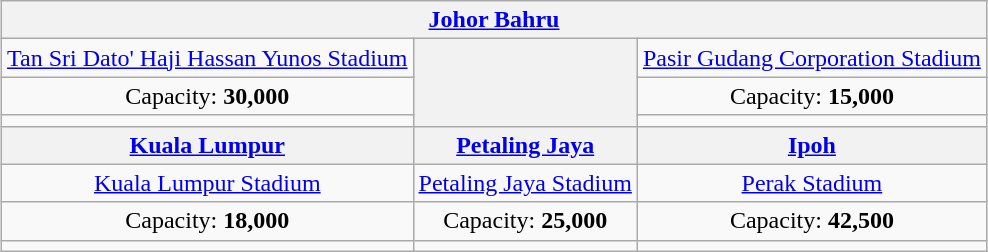<table class="wikitable" style="text-align:center;margin:1em auto;">
<tr>
<th colspan="3"><strong><a href='#'>Johor Bahru</a></strong></th>
</tr>
<tr>
<td><a href='#'>Tan Sri Dato' Haji Hassan Yunos Stadium</a></td>
<th rowspan="3" text-align="center"></th>
<td><a href='#'>Pasir Gudang Corporation Stadium</a></td>
</tr>
<tr>
<td>Capacity: <strong>30,000</strong></td>
<td>Capacity: <strong>15,000</strong></td>
</tr>
<tr>
<td></td>
<td></td>
</tr>
<tr>
<th><strong><a href='#'>Kuala Lumpur</a></strong></th>
<th><strong><a href='#'>Petaling Jaya</a></strong></th>
<th><strong><a href='#'>Ipoh</a></strong></th>
</tr>
<tr>
<td><a href='#'>Kuala Lumpur Stadium</a></td>
<td><a href='#'>Petaling Jaya Stadium</a></td>
<td><a href='#'>Perak Stadium</a></td>
</tr>
<tr>
<td>Capacity: <strong>18,000</strong></td>
<td>Capacity: <strong>25,000</strong></td>
<td>Capacity: <strong>42,500</strong></td>
</tr>
<tr>
<td></td>
<td></td>
<td></td>
</tr>
</table>
